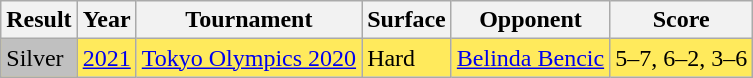<table class="sortable wikitable">
<tr>
<th>Result</th>
<th>Year</th>
<th>Tournament</th>
<th>Surface</th>
<th>Opponent</th>
<th class=unsortable>Score</th>
</tr>
<tr style=background:#FFEA5C>
<td style=background:silver>Silver</td>
<td><a href='#'>2021</a></td>
<td><a href='#'>Tokyo Olympics 2020</a></td>
<td>Hard</td>
<td> <a href='#'>Belinda Bencic</a></td>
<td>5–7, 6–2, 3–6</td>
</tr>
</table>
